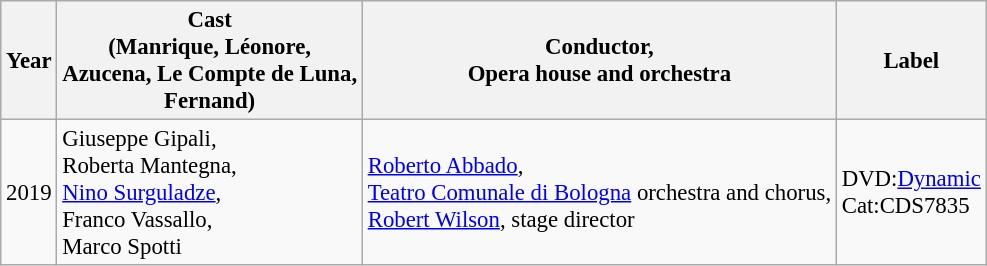<table class="wikitable" style="font-size:95%;">
<tr>
<th>Year</th>
<th Width="">Cast<br>(Manrique, Léonore,<br>Azucena, Le Compte de Luna,<br>Fernand)</th>
<th>Conductor,<br>Opera house and orchestra</th>
<th>Label</th>
</tr>
<tr>
<td>2019</td>
<td>Giuseppe Gipali,<br>Roberta Mantegna,<br><a href='#'>Nino Surguladze</a>,<br>Franco Vassallo,<br>Marco Spotti</td>
<td><a href='#'>Roberto Abbado</a>,<br><a href='#'>Teatro Comunale di Bologna</a> orchestra and chorus,<br><a href='#'>Robert Wilson</a>, stage director</td>
<td>DVD:<a href='#'>Dynamic</a><br>Cat:CDS7835</td>
</tr>
</table>
